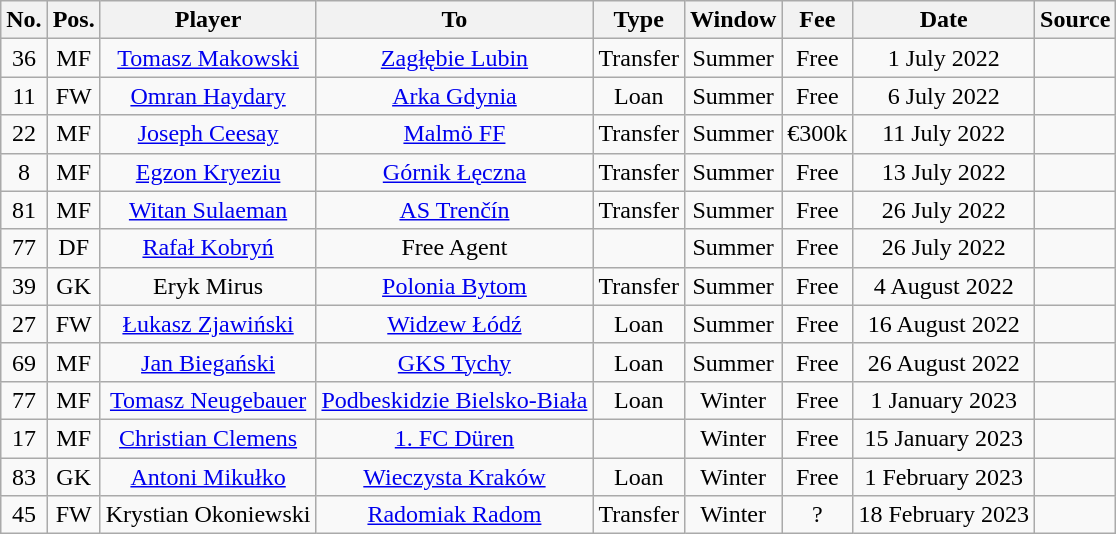<table class="wikitable" style="text-align: center">
<tr>
<th>No.</th>
<th>Pos.</th>
<th>Player</th>
<th>To</th>
<th>Type</th>
<th>Window</th>
<th>Fee</th>
<th>Date</th>
<th>Source</th>
</tr>
<tr>
<td>36</td>
<td>MF</td>
<td><a href='#'>Tomasz Makowski</a></td>
<td><a href='#'>Zagłębie Lubin</a></td>
<td>Transfer</td>
<td>Summer</td>
<td>Free</td>
<td>1 July 2022</td>
<td></td>
</tr>
<tr>
<td>11</td>
<td>FW</td>
<td><a href='#'>Omran Haydary</a></td>
<td><a href='#'>Arka Gdynia</a></td>
<td>Loan</td>
<td>Summer</td>
<td>Free</td>
<td>6 July 2022</td>
<td></td>
</tr>
<tr>
<td>22</td>
<td>MF</td>
<td><a href='#'>Joseph Ceesay</a></td>
<td><a href='#'>Malmö FF</a></td>
<td>Transfer</td>
<td>Summer</td>
<td>€300k</td>
<td>11 July 2022</td>
<td></td>
</tr>
<tr>
<td>8</td>
<td>MF</td>
<td><a href='#'>Egzon Kryeziu</a></td>
<td><a href='#'>Górnik Łęczna</a></td>
<td>Transfer</td>
<td>Summer</td>
<td>Free</td>
<td>13 July 2022</td>
<td></td>
</tr>
<tr>
<td>81</td>
<td>MF</td>
<td><a href='#'>Witan Sulaeman</a></td>
<td><a href='#'>AS Trenčín</a></td>
<td>Transfer</td>
<td>Summer</td>
<td>Free</td>
<td>26 July 2022</td>
<td></td>
</tr>
<tr>
<td>77</td>
<td>DF</td>
<td><a href='#'>Rafał Kobryń</a></td>
<td>Free Agent</td>
<td></td>
<td>Summer</td>
<td>Free</td>
<td>26 July 2022</td>
<td></td>
</tr>
<tr>
<td>39</td>
<td>GK</td>
<td>Eryk Mirus</td>
<td><a href='#'>Polonia Bytom</a></td>
<td>Transfer</td>
<td>Summer</td>
<td>Free</td>
<td>4 August 2022</td>
<td></td>
</tr>
<tr>
<td>27</td>
<td>FW</td>
<td><a href='#'>Łukasz Zjawiński</a></td>
<td><a href='#'>Widzew Łódź</a></td>
<td>Loan</td>
<td>Summer</td>
<td>Free</td>
<td>16 August 2022</td>
<td></td>
</tr>
<tr>
<td>69</td>
<td>MF</td>
<td><a href='#'>Jan Biegański</a></td>
<td><a href='#'>GKS Tychy</a></td>
<td>Loan</td>
<td>Summer</td>
<td>Free</td>
<td>26 August 2022</td>
<td></td>
</tr>
<tr>
<td>77</td>
<td>MF</td>
<td><a href='#'>Tomasz Neugebauer</a></td>
<td><a href='#'>Podbeskidzie Bielsko-Biała</a></td>
<td>Loan</td>
<td>Winter</td>
<td>Free</td>
<td>1 January 2023</td>
<td></td>
</tr>
<tr>
<td>17</td>
<td>MF</td>
<td><a href='#'>Christian Clemens</a></td>
<td><a href='#'>1. FC Düren</a></td>
<td></td>
<td>Winter</td>
<td>Free</td>
<td>15 January 2023</td>
<td></td>
</tr>
<tr>
<td>83</td>
<td>GK</td>
<td><a href='#'>Antoni Mikułko</a></td>
<td><a href='#'>Wieczysta Kraków</a></td>
<td>Loan</td>
<td>Winter</td>
<td>Free</td>
<td>1 February 2023</td>
<td></td>
</tr>
<tr>
<td>45</td>
<td>FW</td>
<td>Krystian Okoniewski</td>
<td><a href='#'>Radomiak Radom</a></td>
<td>Transfer</td>
<td>Winter</td>
<td>?</td>
<td>18 February 2023</td>
<td></td>
</tr>
</table>
